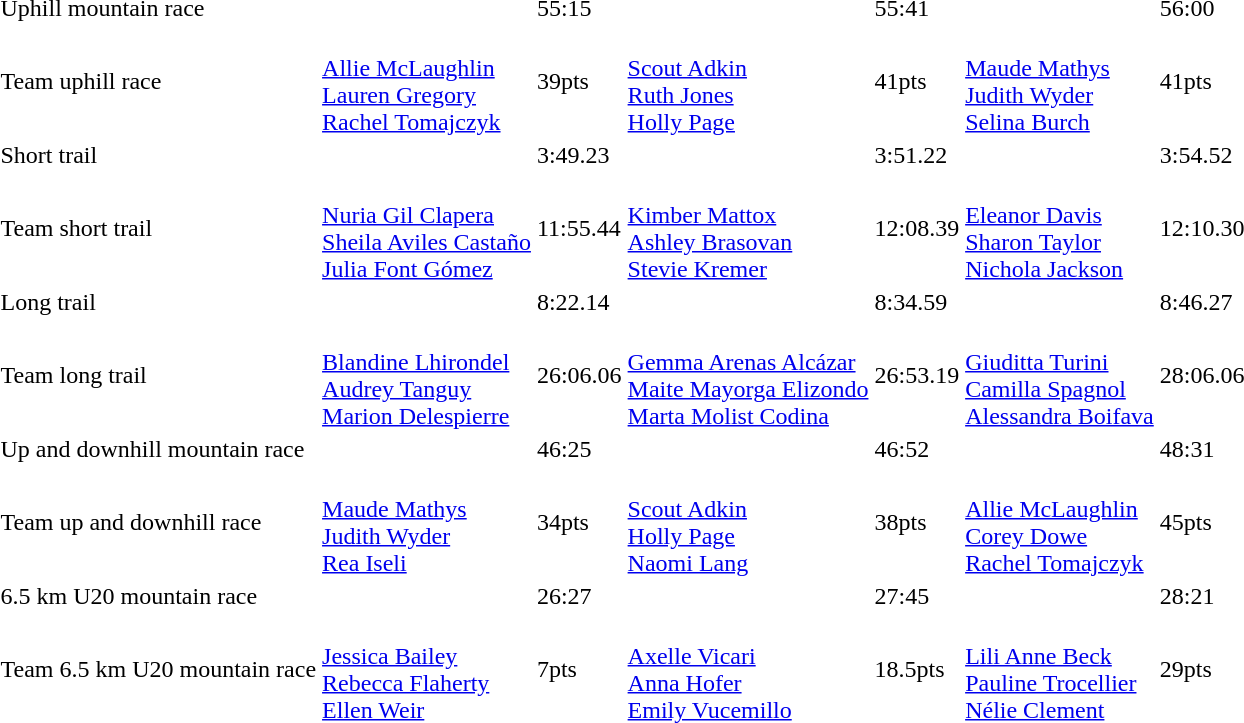<table>
<tr>
<td>Uphill mountain race</td>
<td></td>
<td>55:15</td>
<td></td>
<td>55:41</td>
<td></td>
<td>56:00</td>
</tr>
<tr>
<td>Team uphill race</td>
<td><br><a href='#'>Allie McLaughlin</a><br><a href='#'>Lauren Gregory</a><br><a href='#'>Rachel Tomajczyk</a></td>
<td>39pts</td>
<td><br><a href='#'>Scout Adkin</a><br><a href='#'>Ruth Jones</a><br><a href='#'>Holly Page</a></td>
<td>41pts</td>
<td><br><a href='#'>Maude Mathys</a><br><a href='#'>Judith Wyder</a><br><a href='#'>Selina Burch</a></td>
<td>41pts</td>
</tr>
<tr>
<td>Short trail</td>
<td></td>
<td>3:49.23</td>
<td></td>
<td>3:51.22</td>
<td></td>
<td>3:54.52</td>
</tr>
<tr>
<td>Team short trail</td>
<td><br><a href='#'>Nuria Gil Clapera</a><br><a href='#'>Sheila Aviles Castaño</a><br><a href='#'>Julia Font Gómez</a></td>
<td>11:55.44</td>
<td><br><a href='#'>Kimber Mattox</a><br><a href='#'>Ashley Brasovan</a><br><a href='#'>Stevie Kremer</a></td>
<td>12:08.39</td>
<td><br><a href='#'>Eleanor Davis</a><br><a href='#'>Sharon Taylor</a><br><a href='#'>Nichola Jackson</a></td>
<td>12:10.30</td>
</tr>
<tr>
<td>Long trail</td>
<td></td>
<td>8:22.14</td>
<td></td>
<td>8:34.59</td>
<td></td>
<td>8:46.27</td>
</tr>
<tr>
<td>Team long trail</td>
<td><br><a href='#'>Blandine Lhirondel</a><br><a href='#'>Audrey Tanguy</a><br><a href='#'>Marion Delespierre</a></td>
<td>26:06.06</td>
<td><br><a href='#'>Gemma Arenas Alcázar</a><br><a href='#'>Maite Mayorga Elizondo</a><br><a href='#'>Marta Molist Codina</a></td>
<td>26:53.19</td>
<td><br><a href='#'>Giuditta Turini</a><br><a href='#'>Camilla Spagnol</a><br><a href='#'>Alessandra Boifava</a></td>
<td>28:06.06</td>
</tr>
<tr>
<td>Up and downhill mountain race</td>
<td></td>
<td>46:25</td>
<td></td>
<td>46:52</td>
<td></td>
<td>48:31</td>
</tr>
<tr>
<td>Team up and downhill race</td>
<td><br><a href='#'>Maude Mathys</a><br><a href='#'>Judith Wyder</a><br><a href='#'>Rea Iseli</a></td>
<td>34pts</td>
<td><br><a href='#'>Scout Adkin</a><br><a href='#'>Holly Page</a><br><a href='#'>Naomi Lang</a></td>
<td>38pts</td>
<td><br><a href='#'>Allie McLaughlin</a><br><a href='#'>Corey Dowe</a><br><a href='#'>Rachel Tomajczyk</a></td>
<td>45pts</td>
</tr>
<tr>
<td>6.5 km U20 mountain race</td>
<td></td>
<td>26:27</td>
<td></td>
<td>27:45</td>
<td></td>
<td>28:21</td>
</tr>
<tr>
<td>Team 6.5 km U20 mountain race</td>
<td><br><a href='#'>Jessica Bailey</a><br><a href='#'>Rebecca Flaherty</a><br><a href='#'>Ellen Weir</a></td>
<td>7pts</td>
<td><br><a href='#'>Axelle Vicari</a><br><a href='#'>Anna Hofer</a><br><a href='#'>Emily Vucemillo</a></td>
<td>18.5pts</td>
<td><br><a href='#'>Lili Anne Beck</a><br><a href='#'>Pauline Trocellier</a><br><a href='#'>Nélie Clement</a></td>
<td>29pts</td>
</tr>
</table>
